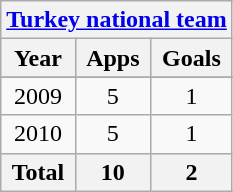<table class="wikitable" style="text-align:center">
<tr>
<th colspan=3><a href='#'>Turkey national team</a></th>
</tr>
<tr>
<th>Year</th>
<th>Apps</th>
<th>Goals</th>
</tr>
<tr>
</tr>
<tr>
<td>2009</td>
<td>5</td>
<td>1</td>
</tr>
<tr>
<td>2010</td>
<td>5</td>
<td>1</td>
</tr>
<tr>
<th>Total</th>
<th>10</th>
<th>2</th>
</tr>
</table>
